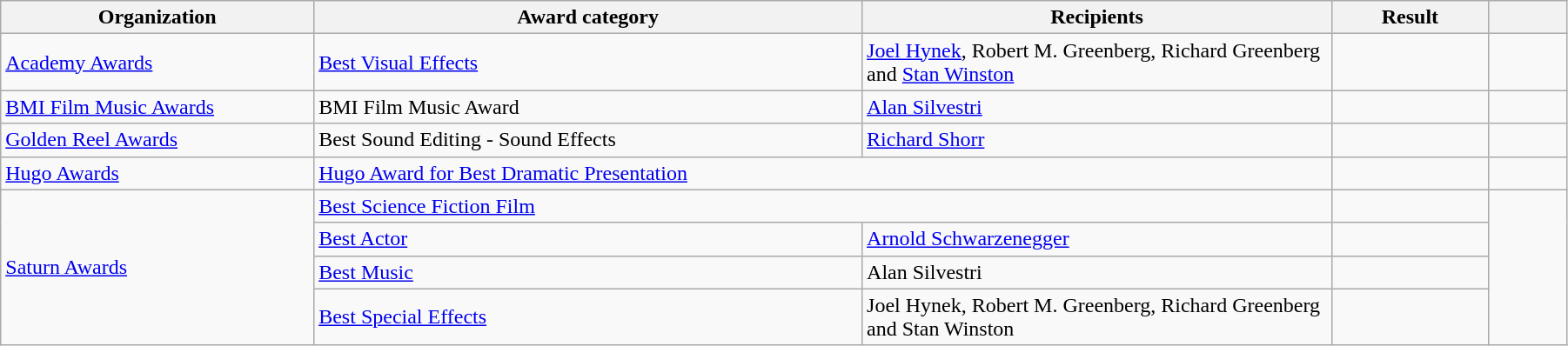<table class="wikitable" width="95%" cellpadding="5">
<tr>
<th width="20%">Organization</th>
<th width="35%">Award category</th>
<th width="30%">Recipients</th>
<th width="10%">Result</th>
<th width="5%"></th>
</tr>
<tr>
<td><a href='#'>Academy Awards</a></td>
<td><a href='#'>Best Visual Effects</a></td>
<td><a href='#'>Joel Hynek</a>, Robert M. Greenberg, Richard Greenberg and <a href='#'>Stan Winston</a></td>
<td></td>
<td style="text-align:center;"></td>
</tr>
<tr>
<td><a href='#'>BMI Film Music Awards</a></td>
<td>BMI Film Music Award</td>
<td><a href='#'>Alan Silvestri</a></td>
<td></td>
<td style="text-align:center;"></td>
</tr>
<tr>
<td><a href='#'>Golden Reel Awards</a></td>
<td>Best Sound Editing - Sound Effects</td>
<td><a href='#'>Richard Shorr</a></td>
<td></td>
<td style="text-align:center;"></td>
</tr>
<tr>
<td><a href='#'>Hugo Awards</a></td>
<td colspan=2><a href='#'>Hugo Award for Best Dramatic Presentation</a></td>
<td></td>
<td style="text-align:center;"></td>
</tr>
<tr>
<td rowspan=4><a href='#'>Saturn Awards</a></td>
<td colspan=2><a href='#'>Best Science Fiction Film</a></td>
<td></td>
<td rowspan="4" style="text-align:center;"></td>
</tr>
<tr>
<td><a href='#'>Best Actor</a></td>
<td><a href='#'>Arnold Schwarzenegger</a></td>
<td></td>
</tr>
<tr>
<td><a href='#'>Best Music</a></td>
<td>Alan Silvestri</td>
<td></td>
</tr>
<tr>
<td><a href='#'>Best Special Effects</a></td>
<td>Joel Hynek, Robert M. Greenberg, Richard Greenberg and Stan Winston</td>
<td></td>
</tr>
</table>
